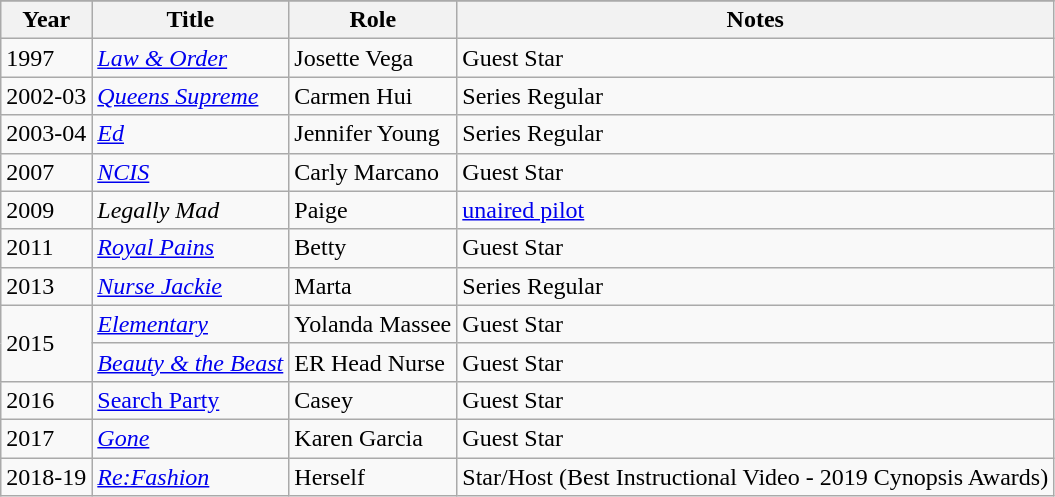<table class="wikitable sortable">
<tr valign=top>
</tr>
<tr>
<th>Year</th>
<th>Title</th>
<th>Role</th>
<th>Notes</th>
</tr>
<tr>
<td>1997</td>
<td><em><a href='#'>Law & Order</a></em></td>
<td>Josette Vega</td>
<td>Guest Star</td>
</tr>
<tr>
<td>2002-03</td>
<td><em><a href='#'>Queens Supreme</a></em></td>
<td>Carmen Hui</td>
<td>Series Regular</td>
</tr>
<tr>
<td>2003-04</td>
<td><em><a href='#'>Ed</a></em></td>
<td>Jennifer Young</td>
<td>Series Regular</td>
</tr>
<tr>
<td>2007</td>
<td><em><a href='#'>NCIS</a></em></td>
<td>Carly Marcano</td>
<td>Guest Star</td>
</tr>
<tr>
<td>2009</td>
<td><em>Legally Mad</em></td>
<td>Paige</td>
<td><a href='#'>unaired pilot</a></td>
</tr>
<tr>
<td>2011</td>
<td><em><a href='#'>Royal Pains</a></em></td>
<td>Betty</td>
<td>Guest Star</td>
</tr>
<tr>
<td>2013</td>
<td><em><a href='#'>Nurse Jackie</a></em></td>
<td>Marta</td>
<td>Series Regular</td>
</tr>
<tr>
<td rowspan=2>2015</td>
<td><em><a href='#'>Elementary</a></em></td>
<td>Yolanda Massee</td>
<td>Guest Star</td>
</tr>
<tr>
<td><em><a href='#'>Beauty & the Beast</a></em></td>
<td>ER Head Nurse</td>
<td>Guest Star</td>
</tr>
<tr>
<td>2016</td>
<td><a href='#'>Search Party</a></td>
<td>Casey</td>
<td>Guest Star</td>
</tr>
<tr>
<td>2017</td>
<td><em><a href='#'>Gone</a></em></td>
<td>Karen Garcia</td>
<td>Guest Star</td>
</tr>
<tr>
<td>2018-19</td>
<td><em><a href='#'>Re:Fashion</a></em></td>
<td>Herself</td>
<td>Star/Host (Best Instructional Video - 2019 Cynopsis Awards)</td>
</tr>
</table>
